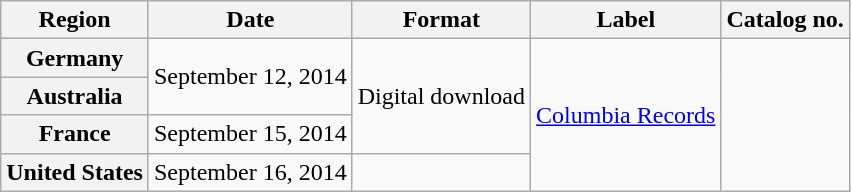<table class="wikitable plainrowheaders">
<tr>
<th scope="col">Region</th>
<th scope="col">Date</th>
<th scope="col">Format</th>
<th scope="col">Label</th>
<th scope="col">Catalog no.</th>
</tr>
<tr>
<th scope="row">Germany</th>
<td rowspan="2">September 12, 2014</td>
<td rowspan="3">Digital download</td>
<td rowspan="4"><a href='#'>Columbia Records</a></td>
<td rowspan="4"></td>
</tr>
<tr>
<th scope="row">Australia</th>
</tr>
<tr>
<th scope="row">France</th>
<td>September 15, 2014</td>
</tr>
<tr>
<th scope="row">United States</th>
<td>September 16, 2014</td>
<td></td>
</tr>
</table>
